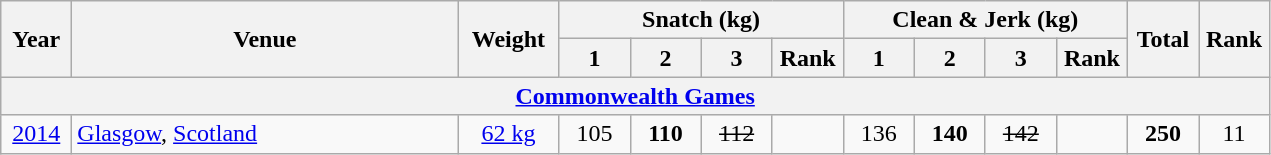<table class = "wikitable" style="text-align:center;">
<tr>
<th rowspan=2 width=40>Year</th>
<th rowspan=2 width=250>Venue</th>
<th rowspan=2 width=60>Weight</th>
<th colspan=4>Snatch (kg)</th>
<th colspan=4>Clean & Jerk (kg)</th>
<th rowspan=2 width=40>Total</th>
<th rowspan=2 width=40>Rank</th>
</tr>
<tr>
<th width=40>1</th>
<th width=40>2</th>
<th width=40>3</th>
<th width=40>Rank</th>
<th width=40>1</th>
<th width=40>2</th>
<th width=40>3</th>
<th width=40>Rank</th>
</tr>
<tr>
<th colspan=13><a href='#'>Commonwealth Games</a></th>
</tr>
<tr>
<td><a href='#'>2014</a></td>
<td align=left> <a href='#'>Glasgow</a>, <a href='#'>Scotland</a></td>
<td><a href='#'>62 kg</a></td>
<td>105</td>
<td><strong>110</strong></td>
<td><s>112</s></td>
<td></td>
<td>136</td>
<td><strong>140</strong></td>
<td><s>142</s></td>
<td></td>
<td><strong>250</strong></td>
<td>11</td>
</tr>
</table>
